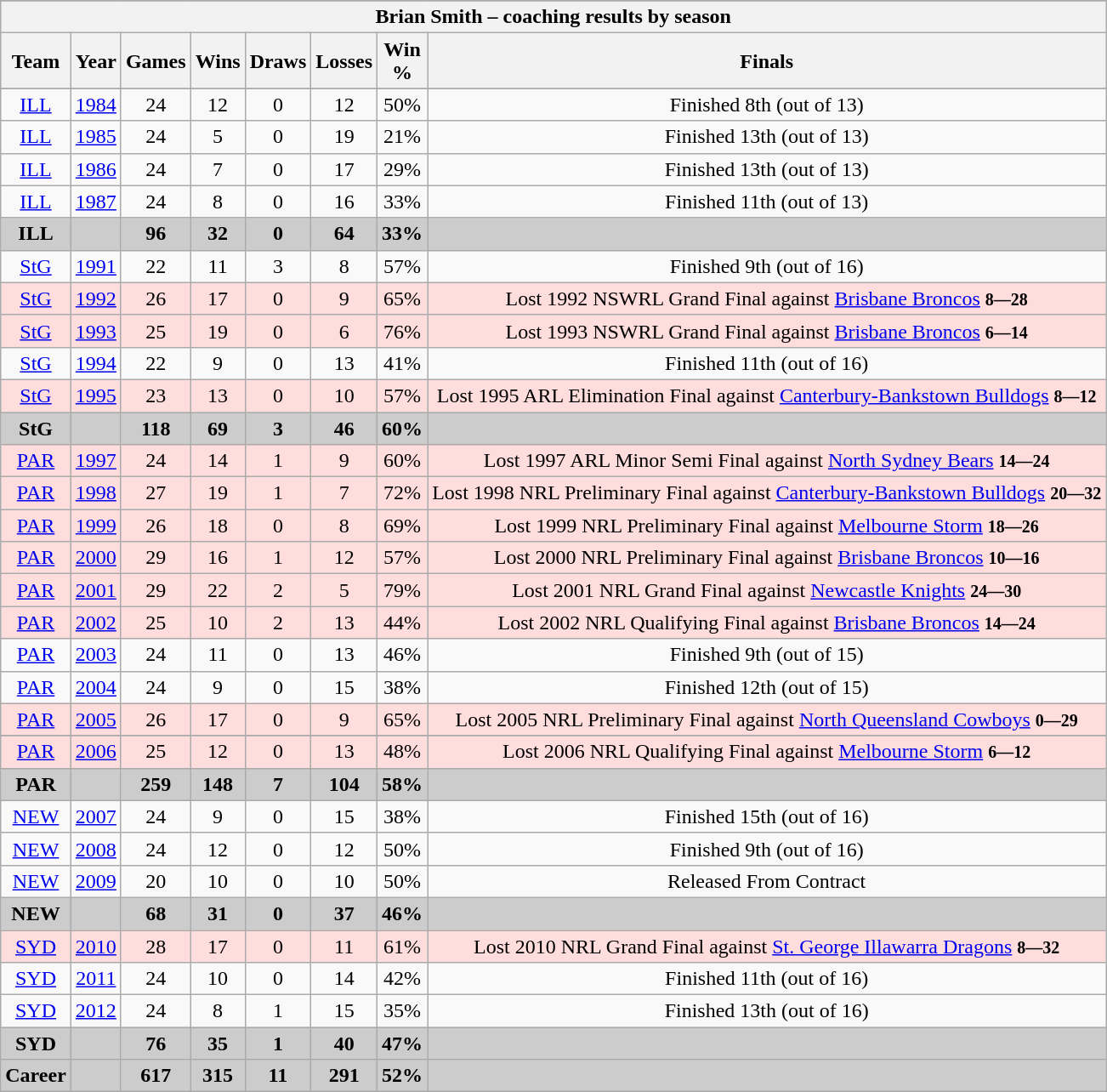<table class="wikitable">
<tr border=1 cellpadding=5 cellspacing=0|- align=center style="background:#EFEFEF;">
</tr>
<tr>
<th colspan="8"><strong>Brian Smith – coaching results by season</strong></th>
</tr>
<tr>
<th width="30">Team</th>
<th width="30">Year</th>
<th width="30">Games</th>
<th width="30">Wins</th>
<th width="30">Draws</th>
<th width="30">Losses</th>
<th width="30">Win %</th>
<th>Finals</th>
</tr>
<tr align=center>
</tr>
<tr align=center style="background:#FFCCCC;">
</tr>
<tr align=center>
<td><a href='#'>ILL</a></td>
<td><a href='#'>1984</a></td>
<td>24</td>
<td>12</td>
<td>0</td>
<td>12</td>
<td>50%</td>
<td>Finished 8th (out of 13)</td>
</tr>
<tr align=center>
<td><a href='#'>ILL</a></td>
<td><a href='#'>1985</a></td>
<td>24</td>
<td>5</td>
<td>0</td>
<td>19</td>
<td>21%</td>
<td>Finished 13th (out of 13)</td>
</tr>
<tr align=center>
<td><a href='#'>ILL</a></td>
<td><a href='#'>1986</a></td>
<td>24</td>
<td>7</td>
<td>0</td>
<td>17</td>
<td>29%</td>
<td>Finished 13th (out of 13)</td>
</tr>
<tr align=center>
<td><a href='#'>ILL</a></td>
<td><a href='#'>1987</a></td>
<td>24</td>
<td>8</td>
<td>0</td>
<td>16</td>
<td>33%</td>
<td>Finished 11th (out of 13)</td>
</tr>
<tr align=center style="background:#CCCCCC;">
<td rowspan="1"><strong>ILL</strong></td>
<td></td>
<td><strong>96</strong></td>
<td><strong>32</strong></td>
<td><strong>0</strong></td>
<td><strong>64</strong></td>
<td><strong>33%</strong></td>
<td></td>
</tr>
<tr align=center>
<td><a href='#'>StG</a></td>
<td><a href='#'>1991</a></td>
<td>22</td>
<td>11</td>
<td>3</td>
<td>8</td>
<td>57%</td>
<td>Finished 9th (out of 16)</td>
</tr>
<tr align=center style="background:#fdd;">
<td><a href='#'>StG</a></td>
<td><a href='#'>1992</a></td>
<td>26</td>
<td>17</td>
<td>0</td>
<td>9</td>
<td>65%</td>
<td>Lost 1992 NSWRL Grand Final against <a href='#'>Brisbane Broncos</a> <small><strong>8—28</strong></small></td>
</tr>
<tr align=center style="background:#fdd;">
<td><a href='#'>StG</a></td>
<td><a href='#'>1993</a></td>
<td>25</td>
<td>19</td>
<td>0</td>
<td>6</td>
<td>76%</td>
<td>Lost 1993 NSWRL Grand Final against <a href='#'>Brisbane Broncos</a> <small><strong>6—14</strong></small></td>
</tr>
<tr align=center>
<td><a href='#'>StG</a></td>
<td><a href='#'>1994</a></td>
<td>22</td>
<td>9</td>
<td>0</td>
<td>13</td>
<td>41%</td>
<td>Finished 11th (out of 16)</td>
</tr>
<tr align=center style="background:#fdd;">
<td><a href='#'>StG</a></td>
<td><a href='#'>1995</a></td>
<td>23</td>
<td>13</td>
<td>0</td>
<td>10</td>
<td>57%</td>
<td>Lost 1995 ARL Elimination Final against <a href='#'>Canterbury-Bankstown Bulldogs</a> <small><strong>8—12</strong></small></td>
</tr>
<tr align=center style="background:#CCCCCC;">
<td rowspan="1"><strong>StG</strong></td>
<td></td>
<td><strong>118</strong></td>
<td><strong>69</strong></td>
<td><strong>3</strong></td>
<td><strong>46</strong></td>
<td><strong>60%</strong></td>
<td></td>
</tr>
<tr align=center style="background:#fdd;">
<td><a href='#'>PAR</a></td>
<td><a href='#'>1997</a></td>
<td>24</td>
<td>14</td>
<td>1</td>
<td>9</td>
<td>60%</td>
<td>Lost 1997 ARL Minor Semi Final against <a href='#'>North Sydney Bears</a> <small><strong>14—24</strong></small></td>
</tr>
<tr align=center style="background:#fdd;">
<td><a href='#'>PAR</a></td>
<td><a href='#'>1998</a></td>
<td>27</td>
<td>19</td>
<td>1</td>
<td>7</td>
<td>72%</td>
<td>Lost 1998 NRL Preliminary Final against <a href='#'>Canterbury-Bankstown Bulldogs</a> <small><strong>20—32</strong></small></td>
</tr>
<tr align=center style="background:#fdd;">
<td><a href='#'>PAR</a></td>
<td><a href='#'>1999</a></td>
<td>26</td>
<td>18</td>
<td>0</td>
<td>8</td>
<td>69%</td>
<td>Lost 1999 NRL Preliminary Final against <a href='#'>Melbourne Storm</a> <small><strong>18—26</strong></small></td>
</tr>
<tr align=center style="background:#fdd;">
<td><a href='#'>PAR</a></td>
<td><a href='#'>2000</a></td>
<td>29</td>
<td>16</td>
<td>1</td>
<td>12</td>
<td>57%</td>
<td>Lost 2000 NRL Preliminary Final against <a href='#'>Brisbane Broncos</a> <small><strong>10—16</strong></small></td>
</tr>
<tr align=center style="background:#fdd;">
<td><a href='#'>PAR</a></td>
<td><a href='#'>2001</a></td>
<td>29</td>
<td>22</td>
<td>2</td>
<td>5</td>
<td>79%</td>
<td>Lost 2001 NRL Grand Final against <a href='#'>Newcastle Knights</a> <small><strong>24—30</strong></small></td>
</tr>
<tr align=center style="background:#fdd;">
<td><a href='#'>PAR</a></td>
<td><a href='#'>2002</a></td>
<td>25</td>
<td>10</td>
<td>2</td>
<td>13</td>
<td>44%</td>
<td>Lost 2002 NRL Qualifying Final against <a href='#'>Brisbane Broncos</a> <small><strong>14—24</strong></small></td>
</tr>
<tr align=center>
<td><a href='#'>PAR</a></td>
<td><a href='#'>2003</a></td>
<td>24</td>
<td>11</td>
<td>0</td>
<td>13</td>
<td>46%</td>
<td>Finished 9th (out of 15)</td>
</tr>
<tr align=center>
<td><a href='#'>PAR</a></td>
<td><a href='#'>2004</a></td>
<td>24</td>
<td>9</td>
<td>0</td>
<td>15</td>
<td>38%</td>
<td>Finished 12th (out of 15)</td>
</tr>
<tr align=center style="background:#fdd;">
<td><a href='#'>PAR</a></td>
<td><a href='#'>2005</a></td>
<td>26</td>
<td>17</td>
<td>0</td>
<td>9</td>
<td>65%</td>
<td>Lost 2005 NRL Preliminary Final against <a href='#'>North Queensland Cowboys</a> <small><strong>0—29</strong></small></td>
</tr>
<tr align=center style="background:#CCCCCC;">
</tr>
<tr align=center style="background:#fdd;">
<td><a href='#'>PAR</a></td>
<td><a href='#'>2006</a></td>
<td>25</td>
<td>12</td>
<td>0</td>
<td>13</td>
<td>48%</td>
<td>Lost 2006 NRL Qualifying Final against <a href='#'>Melbourne Storm</a> <small><strong>6—12</strong></small></td>
</tr>
<tr align=center style="background:#CCCCCC;">
<td rowspan="1"><strong>PAR</strong></td>
<td></td>
<td><strong>259</strong></td>
<td><strong>148</strong></td>
<td><strong>7</strong></td>
<td><strong>104</strong></td>
<td><strong>58%</strong></td>
<td></td>
</tr>
<tr align=center>
<td><a href='#'>NEW</a></td>
<td><a href='#'>2007</a></td>
<td>24</td>
<td>9</td>
<td>0</td>
<td>15</td>
<td>38%</td>
<td>Finished 15th (out of 16)</td>
</tr>
<tr align=center>
<td><a href='#'>NEW</a></td>
<td><a href='#'>2008</a></td>
<td>24</td>
<td>12</td>
<td>0</td>
<td>12</td>
<td>50%</td>
<td>Finished 9th (out of 16)</td>
</tr>
<tr align=center>
<td><a href='#'>NEW</a></td>
<td><a href='#'>2009</a></td>
<td>20</td>
<td>10</td>
<td>0</td>
<td>10</td>
<td>50%</td>
<td>Released From Contract</td>
</tr>
<tr align=center style="background:#CCCCCC;">
<td rowspan="1"><strong>NEW</strong></td>
<td></td>
<td><strong>68</strong></td>
<td><strong>31</strong></td>
<td><strong>0</strong></td>
<td><strong>37</strong></td>
<td><strong>46%</strong></td>
<td></td>
</tr>
<tr align=center style="background:#fdd;">
<td><a href='#'>SYD</a></td>
<td><a href='#'>2010</a></td>
<td>28</td>
<td>17</td>
<td>0</td>
<td>11</td>
<td>61%</td>
<td>Lost 2010 NRL Grand Final against <a href='#'>St. George Illawarra Dragons</a> <small><strong>8—32</strong></small></td>
</tr>
<tr align=center>
<td><a href='#'>SYD</a></td>
<td><a href='#'>2011</a></td>
<td>24</td>
<td>10</td>
<td>0</td>
<td>14</td>
<td>42%</td>
<td>Finished 11th (out of 16)</td>
</tr>
<tr align=center>
<td><a href='#'>SYD</a></td>
<td><a href='#'>2012</a></td>
<td>24</td>
<td>8</td>
<td>1</td>
<td>15</td>
<td>35%</td>
<td>Finished 13th (out of 16)</td>
</tr>
<tr align=center style="background:#CCCCCC;">
<td rowspan="1"><strong>SYD</strong></td>
<td></td>
<td><strong>76</strong></td>
<td><strong>35</strong></td>
<td><strong>1</strong></td>
<td><strong>40</strong></td>
<td><strong>47%</strong></td>
<td></td>
</tr>
<tr align=center style="background:#CCCCCC;">
<td rowspan="1"><strong>Career</strong></td>
<td></td>
<td><strong>617</strong></td>
<td><strong>315</strong></td>
<td><strong>11</strong></td>
<td><strong>291</strong></td>
<td><strong>52%</strong></td>
<td></td>
</tr>
</table>
